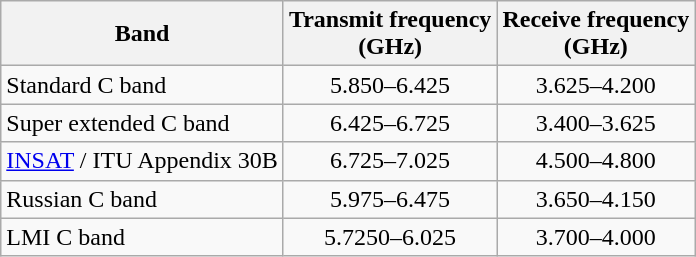<table class="wikitable" style="text-align:center">
<tr>
<th scope="col">Band</th>
<th scope="col">Transmit frequency<br>(GHz)</th>
<th scope="col">Receive frequency<br>(GHz)</th>
</tr>
<tr>
<td style="text-align:left">Standard C band</td>
<td>5.850–6.425</td>
<td>3.625–4.200</td>
</tr>
<tr>
<td style="text-align:left">Super extended C band</td>
<td>6.425–6.725</td>
<td>3.400–3.625</td>
</tr>
<tr>
<td style="text-align:left"><a href='#'>INSAT</a> / ITU Appendix 30B</td>
<td>6.725–7.025</td>
<td>4.500–4.800</td>
</tr>
<tr>
<td style="text-align:left">Russian C band</td>
<td>5.975–6.475</td>
<td>3.650–4.150</td>
</tr>
<tr>
<td style="text-align:left">LMI C band</td>
<td>5.7250–6.025</td>
<td>3.700–4.000</td>
</tr>
</table>
